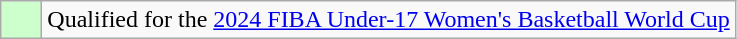<table class="wikitable">
<tr>
<td width="20px" bgcolor="#ccffcc"></td>
<td>Qualified for the <a href='#'>2024 FIBA Under-17 Women's Basketball World Cup</a></td>
</tr>
</table>
